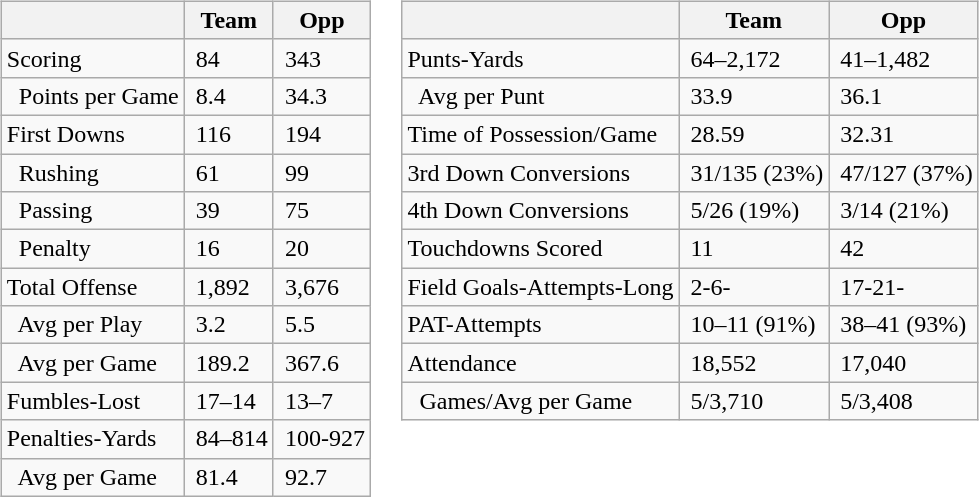<table>
<tr>
<td valign="top"><br><table class="wikitable" style="white-space:nowrap;">
<tr>
<th></th>
<th>Team</th>
<th>Opp</th>
</tr>
<tr>
<td>Scoring</td>
<td> 84</td>
<td> 343</td>
</tr>
<tr>
<td>  Points per Game</td>
<td> 8.4</td>
<td> 34.3</td>
</tr>
<tr>
<td>First Downs</td>
<td> 116</td>
<td> 194</td>
</tr>
<tr>
<td>  Rushing</td>
<td> 61</td>
<td> 99</td>
</tr>
<tr>
<td>  Passing</td>
<td> 39</td>
<td> 75</td>
</tr>
<tr>
<td>  Penalty</td>
<td> 16</td>
<td> 20</td>
</tr>
<tr>
<td>Total Offense</td>
<td> 1,892</td>
<td> 3,676</td>
</tr>
<tr>
<td>  Avg per Play</td>
<td> 3.2</td>
<td> 5.5</td>
</tr>
<tr>
<td>  Avg per Game</td>
<td> 189.2</td>
<td> 367.6</td>
</tr>
<tr>
<td>Fumbles-Lost</td>
<td> 17–14</td>
<td> 13–7</td>
</tr>
<tr>
<td>Penalties-Yards</td>
<td> 84–814</td>
<td> 100-927</td>
</tr>
<tr>
<td>  Avg per Game</td>
<td> 81.4</td>
<td> 92.7</td>
</tr>
</table>
</td>
<td valign="top"><br><table class="wikitable" style="white-space:nowrap;">
<tr>
<th></th>
<th>Team</th>
<th>Opp</th>
</tr>
<tr>
<td>Punts-Yards</td>
<td> 64–2,172</td>
<td> 41–1,482</td>
</tr>
<tr>
<td>  Avg per Punt</td>
<td> 33.9</td>
<td> 36.1</td>
</tr>
<tr>
<td>Time of Possession/Game</td>
<td> 28.59</td>
<td> 32.31</td>
</tr>
<tr>
<td>3rd Down Conversions</td>
<td> 31/135 (23%)</td>
<td> 47/127 (37%)</td>
</tr>
<tr>
<td>4th Down Conversions</td>
<td> 5/26 (19%)</td>
<td> 3/14 (21%)</td>
</tr>
<tr>
<td>Touchdowns Scored</td>
<td> 11</td>
<td> 42</td>
</tr>
<tr>
<td>Field Goals-Attempts-Long</td>
<td> 2-6-</td>
<td> 17-21-</td>
</tr>
<tr>
<td>PAT-Attempts</td>
<td> 10–11 (91%)</td>
<td> 38–41 (93%)</td>
</tr>
<tr>
<td>Attendance</td>
<td> 18,552</td>
<td> 17,040</td>
</tr>
<tr>
<td>  Games/Avg per Game</td>
<td> 5/3,710</td>
<td> 5/3,408</td>
</tr>
</table>
</td>
</tr>
</table>
